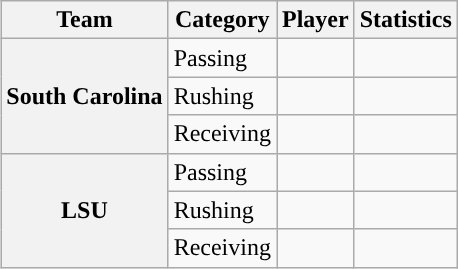<table class="wikitable" style="float:right">
<tr>
<th>Team</th>
<th>Category</th>
<th>Player</th>
<th>Statistics</th>
</tr>
<tr>
<th rowspan=3>South Carolina</th>
<td>Passing</td>
<td></td>
<td></td>
</tr>
<tr>
<td>Rushing</td>
<td></td>
<td></td>
</tr>
<tr>
<td>Receiving</td>
<td></td>
<td></td>
</tr>
<tr>
<th rowspan=3>LSU</th>
<td>Passing</td>
<td></td>
<td></td>
</tr>
<tr>
<td>Rushing</td>
<td></td>
<td></td>
</tr>
<tr>
<td>Receiving</td>
<td></td>
<td></td>
</tr>
</table>
